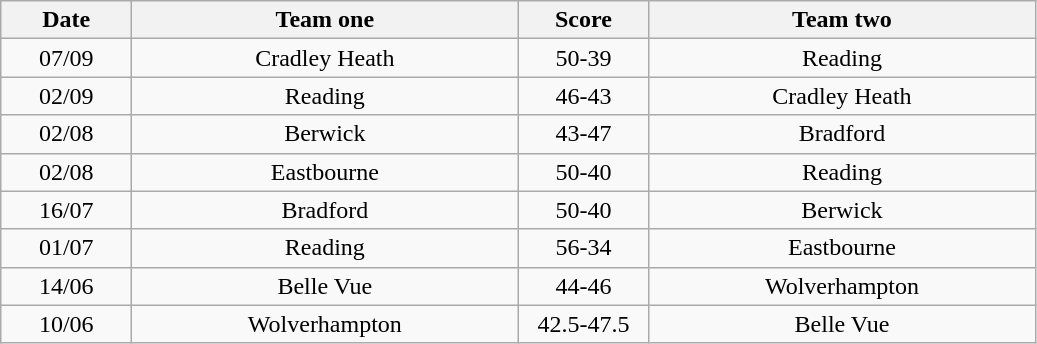<table class="wikitable" style="text-align: center">
<tr>
<th width=80>Date</th>
<th width=250>Team one</th>
<th width=80>Score</th>
<th width=250>Team two</th>
</tr>
<tr>
<td>07/09</td>
<td>Cradley Heath</td>
<td>50-39</td>
<td>Reading</td>
</tr>
<tr>
<td>02/09</td>
<td>Reading</td>
<td>46-43</td>
<td>Cradley Heath</td>
</tr>
<tr>
<td>02/08</td>
<td>Berwick</td>
<td>43-47</td>
<td>Bradford</td>
</tr>
<tr>
<td>02/08</td>
<td>Eastbourne</td>
<td>50-40</td>
<td>Reading</td>
</tr>
<tr>
<td>16/07</td>
<td>Bradford</td>
<td>50-40</td>
<td>Berwick</td>
</tr>
<tr>
<td>01/07</td>
<td>Reading</td>
<td>56-34</td>
<td>Eastbourne</td>
</tr>
<tr>
<td>14/06</td>
<td>Belle Vue</td>
<td>44-46</td>
<td>Wolverhampton</td>
</tr>
<tr>
<td>10/06</td>
<td>Wolverhampton</td>
<td>42.5-47.5</td>
<td>Belle Vue</td>
</tr>
</table>
